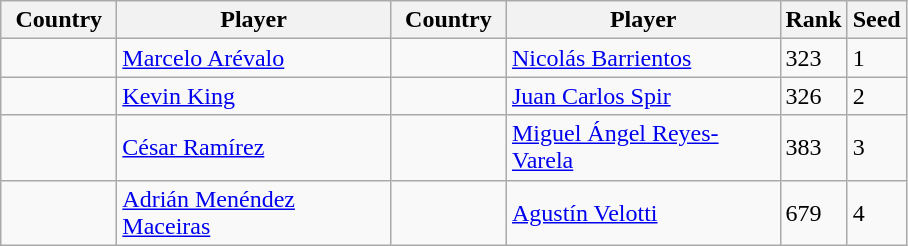<table class="sortable wikitable">
<tr>
<th width="70">Country</th>
<th width="175">Player</th>
<th width="70">Country</th>
<th width="175">Player</th>
<th>Rank</th>
<th>Seed</th>
</tr>
<tr>
<td></td>
<td><a href='#'>Marcelo Arévalo</a></td>
<td></td>
<td><a href='#'>Nicolás Barrientos</a></td>
<td>323</td>
<td>1</td>
</tr>
<tr>
<td></td>
<td><a href='#'>Kevin King</a></td>
<td></td>
<td><a href='#'>Juan Carlos Spir</a></td>
<td>326</td>
<td>2</td>
</tr>
<tr>
<td></td>
<td><a href='#'>César Ramírez</a></td>
<td></td>
<td><a href='#'>Miguel Ángel Reyes-Varela</a></td>
<td>383</td>
<td>3</td>
</tr>
<tr>
<td></td>
<td><a href='#'>Adrián Menéndez Maceiras</a></td>
<td></td>
<td><a href='#'>Agustín Velotti</a></td>
<td>679</td>
<td>4</td>
</tr>
</table>
